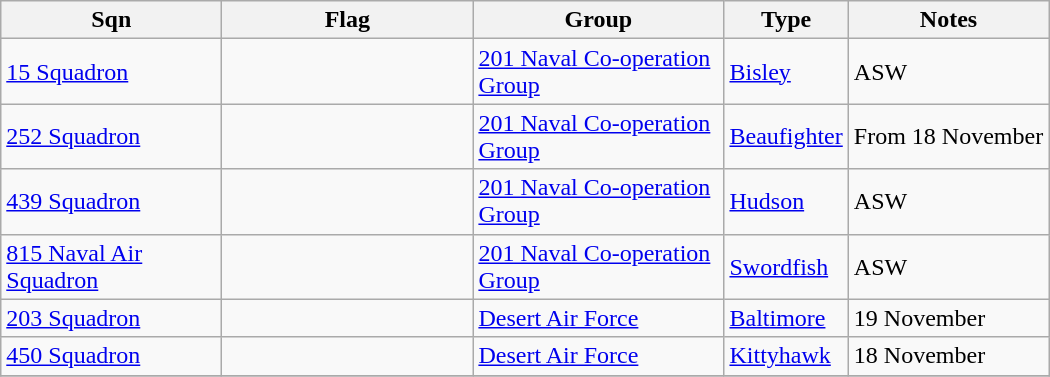<table class="wikitable sortable">
<tr>
<th scope="col" width="140px">Sqn</th>
<th scope="col" width="160px">Flag</th>
<th scope="col" width="160px">Group</th>
<th scope="col" width="60px">Type</th>
<th>Notes</th>
</tr>
<tr>
<td align="left"><a href='#'>15 Squadron</a></td>
<td align="left"></td>
<td align="left"><a href='#'>201 Naval Co-operation Group</a></td>
<td align="left"><a href='#'>Bisley</a></td>
<td align="left">ASW</td>
</tr>
<tr>
<td align="left"><a href='#'>252 Squadron</a></td>
<td align="left"></td>
<td align="left"><a href='#'>201 Naval Co-operation Group</a></td>
<td align="left"><a href='#'>Beaufighter</a></td>
<td align="left">From 18 November</td>
</tr>
<tr>
<td align="left"><a href='#'>439 Squadron</a></td>
<td align="left"></td>
<td align="left"><a href='#'>201 Naval Co-operation Group</a></td>
<td align="left"><a href='#'>Hudson</a></td>
<td align="left">ASW</td>
</tr>
<tr>
<td align="left"><a href='#'>815 Naval Air Squadron</a></td>
<td align="left"></td>
<td align="left"><a href='#'>201 Naval Co-operation Group</a></td>
<td align="left"><a href='#'>Swordfish</a></td>
<td align="left">ASW</td>
</tr>
<tr>
<td align="left"><a href='#'>203 Squadron</a></td>
<td align="left"></td>
<td align="left"><a href='#'>Desert Air Force</a></td>
<td align="left"><a href='#'>Baltimore</a></td>
<td align="left">19 November</td>
</tr>
<tr>
<td align="left"><a href='#'>450 Squadron</a></td>
<td align="left"></td>
<td align="left"><a href='#'>Desert Air Force</a></td>
<td align="left"><a href='#'>Kittyhawk</a></td>
<td align="left">18 November</td>
</tr>
<tr>
</tr>
</table>
